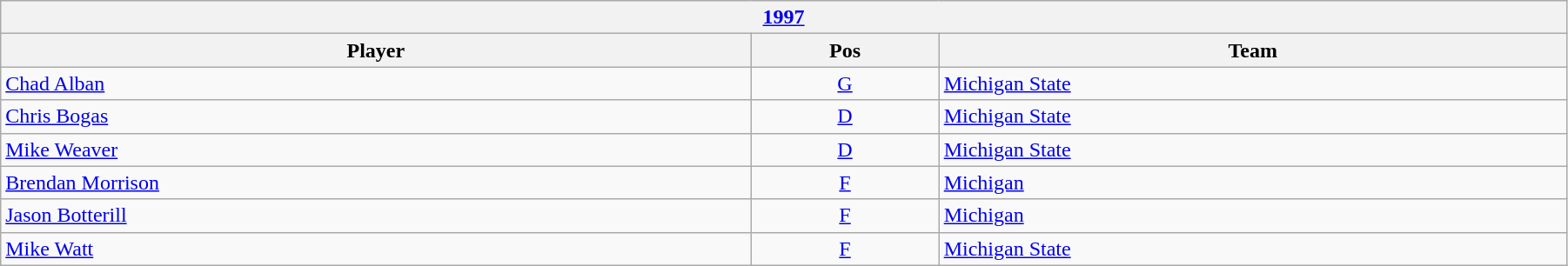<table class="wikitable" width=95%>
<tr>
<th colspan=3><a href='#'>1997</a></th>
</tr>
<tr>
<th>Player</th>
<th>Pos</th>
<th>Team</th>
</tr>
<tr>
<td><a href='#'>Chad Alban</a></td>
<td style="text-align:center;"><a href='#'>G</a></td>
<td><a href='#'>Michigan State</a></td>
</tr>
<tr>
<td><a href='#'>Chris Bogas</a></td>
<td style="text-align:center;"><a href='#'>D</a></td>
<td><a href='#'>Michigan State</a></td>
</tr>
<tr>
<td><a href='#'>Mike Weaver</a></td>
<td style="text-align:center;"><a href='#'>D</a></td>
<td><a href='#'>Michigan State</a></td>
</tr>
<tr>
<td><a href='#'>Brendan Morrison</a></td>
<td style="text-align:center;"><a href='#'>F</a></td>
<td><a href='#'>Michigan</a></td>
</tr>
<tr>
<td><a href='#'>Jason Botterill</a></td>
<td style="text-align:center;"><a href='#'>F</a></td>
<td><a href='#'>Michigan</a></td>
</tr>
<tr>
<td><a href='#'>Mike Watt</a></td>
<td style="text-align:center;"><a href='#'>F</a></td>
<td><a href='#'>Michigan State</a></td>
</tr>
</table>
